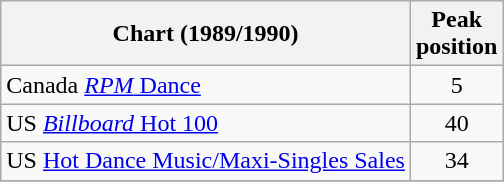<table Class = "wikitable sortable" border = "1">
<tr>
<th>Chart (1989/1990)</th>
<th>Peak<br>position</th>
</tr>
<tr>
<td>Canada <a href='#'><em>RPM</em> Dance</a></td>
<td align = "center">5</td>
</tr>
<tr>
<td>US <a href='#'><em>Billboard</em> Hot 100</a></td>
<td align = "center">40</td>
</tr>
<tr>
<td>US <a href='#'>Hot Dance Music/Maxi-Singles Sales</a></td>
<td align = "center">34</td>
</tr>
<tr>
</tr>
</table>
